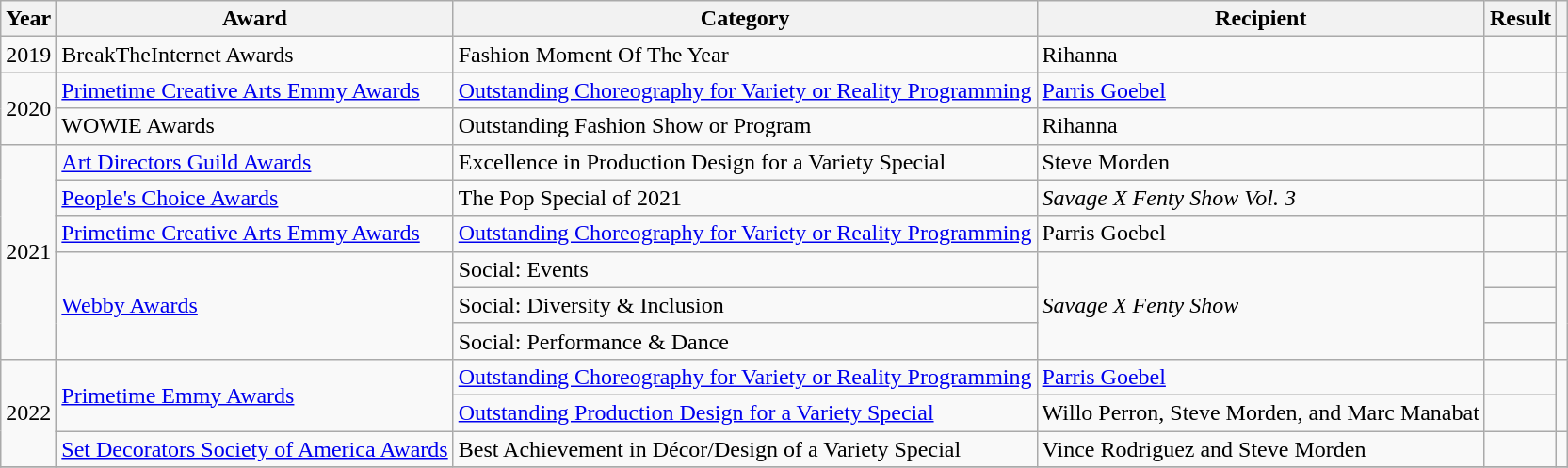<table class="wikitable sortable">
<tr>
<th scope="col">Year</th>
<th scope="col">Award</th>
<th scope="col">Category</th>
<th scope="col">Recipient</th>
<th scope="col">Result</th>
<th scope="col" class="unsortable"></th>
</tr>
<tr>
<td align="center">2019</td>
<td>BreakTheInternet Awards</td>
<td>Fashion Moment Of The Year</td>
<td>Rihanna</td>
<td></td>
<td align="center"></td>
</tr>
<tr>
<td rowspan="2" align="center">2020</td>
<td><a href='#'>Primetime Creative Arts Emmy Awards</a></td>
<td><a href='#'>Outstanding Choreography for Variety or Reality Programming</a></td>
<td><a href='#'>Parris Goebel</a></td>
<td></td>
<td align="center"></td>
</tr>
<tr>
<td>WOWIE Awards</td>
<td>Outstanding Fashion Show or Program</td>
<td>Rihanna</td>
<td></td>
<td align="center"></td>
</tr>
<tr>
<td rowspan="6" align="center">2021</td>
<td><a href='#'>Art Directors Guild Awards</a></td>
<td>Excellence in Production Design for a Variety Special</td>
<td>Steve Morden</td>
<td></td>
<td align="center"></td>
</tr>
<tr>
<td><a href='#'>People's Choice Awards</a></td>
<td>The Pop Special of 2021</td>
<td><em>Savage X Fenty Show Vol. 3</em></td>
<td></td>
<td align="center"></td>
</tr>
<tr>
<td><a href='#'>Primetime Creative Arts Emmy Awards</a></td>
<td><a href='#'>Outstanding Choreography for Variety or Reality Programming</a></td>
<td>Parris Goebel</td>
<td></td>
<td align="center"></td>
</tr>
<tr>
<td rowspan="3"><a href='#'>Webby Awards</a></td>
<td>Social: Events</td>
<td rowspan="3"><em>Savage X Fenty Show</em></td>
<td></td>
<td rowspan="3" align="center"></td>
</tr>
<tr>
<td>Social: Diversity & Inclusion</td>
<td></td>
</tr>
<tr>
<td>Social: Performance & Dance</td>
<td></td>
</tr>
<tr>
<td rowspan="3" align="center">2022</td>
<td rowspan="2"><a href='#'>Primetime Emmy Awards</a></td>
<td><a href='#'>Outstanding Choreography for Variety or Reality Programming</a></td>
<td><a href='#'>Parris Goebel</a></td>
<td></td>
<td align="center" rowspan="2"></td>
</tr>
<tr>
<td><a href='#'>Outstanding Production Design for a Variety Special</a></td>
<td>Willo Perron, Steve Morden, and Marc Manabat</td>
<td></td>
</tr>
<tr>
<td><a href='#'>Set Decorators Society of America Awards</a></td>
<td>Best Achievement in Décor/Design of a Variety Special</td>
<td>Vince Rodriguez and Steve Morden</td>
<td></td>
<td align="center"></td>
</tr>
<tr>
</tr>
</table>
